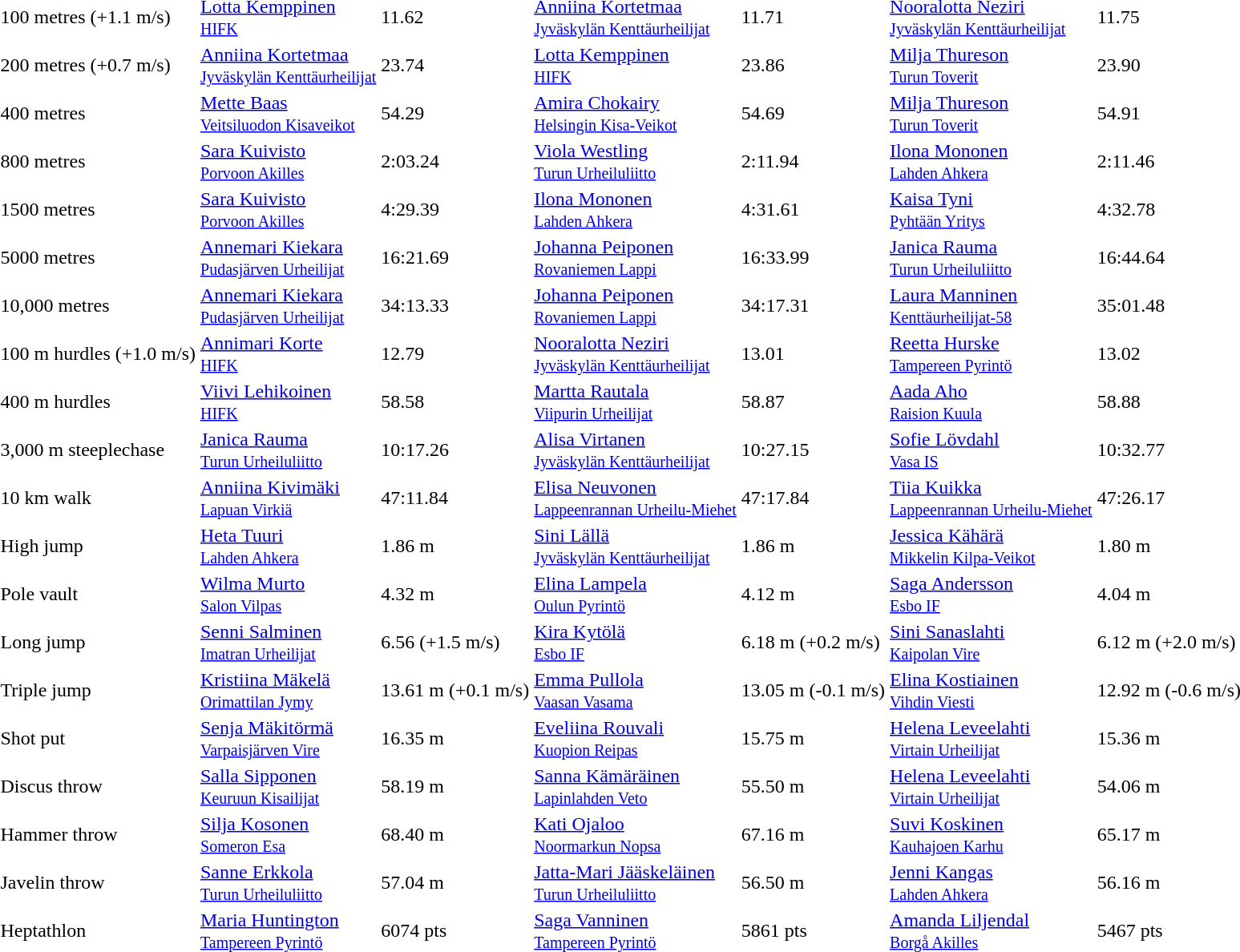<table>
<tr>
<td>100 metres (+1.1 m/s)</td>
<td><a href='#'>Lotta Kemppinen</a><br><small><a href='#'>HIFK</a></small></td>
<td>11.62</td>
<td><a href='#'>Anniina Kortetmaa</a><br><small><a href='#'>Jyväskylän Kenttäurheilijat</a></small></td>
<td>11.71</td>
<td><a href='#'>Nooralotta Neziri</a><br><small><a href='#'>Jyväskylän Kenttäurheilijat</a></small></td>
<td>11.75</td>
</tr>
<tr>
<td>200 metres (+0.7 m/s)</td>
<td><a href='#'>Anniina Kortetmaa</a><br><small><a href='#'>Jyväskylän Kenttäurheilijat</a></small></td>
<td>23.74 </td>
<td><a href='#'>Lotta Kemppinen</a><br><small><a href='#'>HIFK</a></small></td>
<td>23.86</td>
<td><a href='#'>Milja Thureson</a><br><small><a href='#'>Turun Toverit</a></small></td>
<td>23.90 </td>
</tr>
<tr>
<td>400 metres</td>
<td><a href='#'>Mette Baas</a><br><small><a href='#'>Veitsiluodon Kisaveikot</a></small></td>
<td>54.29</td>
<td><a href='#'>Amira Chokairy</a><br><small><a href='#'>Helsingin Kisa-Veikot</a></small></td>
<td>54.69 </td>
<td><a href='#'>Milja Thureson</a><br><small><a href='#'>Turun Toverit</a></small></td>
<td>54.91 </td>
</tr>
<tr>
<td>800 metres</td>
<td><a href='#'>Sara Kuivisto</a><br><small><a href='#'>Porvoon Akilles</a></small></td>
<td>2:03.24</td>
<td><a href='#'>Viola Westling</a><br><small><a href='#'>Turun Urheiluliitto</a></small></td>
<td>2:11.94</td>
<td><a href='#'>Ilona Mononen</a><br><small><a href='#'>Lahden Ahkera</a></small></td>
<td>2:11.46</td>
</tr>
<tr>
<td>1500 metres</td>
<td><a href='#'>Sara Kuivisto</a><br><small><a href='#'>Porvoon Akilles</a></small></td>
<td>4:29.39 </td>
<td><a href='#'>Ilona Mononen</a><br><small><a href='#'>Lahden Ahkera</a></small></td>
<td>4:31.61</td>
<td><a href='#'>Kaisa Tyni</a><br><small><a href='#'>Pyhtään Yritys</a></small></td>
<td>4:32.78</td>
</tr>
<tr>
<td>5000 metres</td>
<td><a href='#'>Annemari Kiekara</a><br><small><a href='#'>Pudasjärven Urheilijat</a></small></td>
<td>16:21.69</td>
<td><a href='#'>Johanna Peiponen</a><br><small><a href='#'>Rovaniemen Lappi</a></small></td>
<td>16:33.99</td>
<td><a href='#'>Janica Rauma</a><br><small><a href='#'>Turun Urheiluliitto</a></small></td>
<td>16:44.64 </td>
</tr>
<tr>
<td>10,000 metres</td>
<td><a href='#'>Annemari Kiekara</a><br><small><a href='#'>Pudasjärven Urheilijat</a></small></td>
<td>34:13.33 </td>
<td><a href='#'>Johanna Peiponen</a><br><small><a href='#'>Rovaniemen Lappi</a></small></td>
<td>34:17.31</td>
<td><a href='#'>Laura Manninen</a><br><small><a href='#'>Kenttäurheilijat-58</a></small></td>
<td>35:01.48</td>
</tr>
<tr>
<td>100 m hurdles (+1.0 m/s)</td>
<td><a href='#'>Annimari Korte</a><br><small><a href='#'>HIFK</a></small></td>
<td>12.79</td>
<td><a href='#'>Nooralotta Neziri</a><br><small><a href='#'>Jyväskylän Kenttäurheilijat</a></small></td>
<td>13.01</td>
<td><a href='#'>Reetta Hurske</a><br><small><a href='#'>Tampereen Pyrintö</a></small></td>
<td>13.02</td>
</tr>
<tr>
<td>400 m hurdles</td>
<td><a href='#'>Viivi Lehikoinen</a><br><small><a href='#'>HIFK</a></small></td>
<td>58.58</td>
<td><a href='#'>Martta Rautala</a><br><small><a href='#'>Viipurin Urheilijat</a></small></td>
<td>58.87 </td>
<td><a href='#'>Aada Aho</a><br><small><a href='#'>Raision Kuula</a></small></td>
<td>58.88 </td>
</tr>
<tr>
<td>3,000 m steeplechase</td>
<td><a href='#'>Janica Rauma</a><br><small><a href='#'>Turun Urheiluliitto</a></small></td>
<td>10:17.26</td>
<td><a href='#'>Alisa Virtanen</a><br><small><a href='#'>Jyväskylän Kenttäurheilijat</a></small></td>
<td>10:27.15 </td>
<td><a href='#'>Sofie Lövdahl</a><br><small><a href='#'>Vasa IS</a></small></td>
<td>10:32.77 </td>
</tr>
<tr>
<td>10 km walk</td>
<td><a href='#'>Anniina Kivimäki</a><br><small><a href='#'>Lapuan Virkiä</a></small></td>
<td>47:11.84 </td>
<td><a href='#'>Elisa Neuvonen</a><br><small><a href='#'>Lappeenrannan Urheilu-Miehet</a></small></td>
<td>47:17.84 </td>
<td><a href='#'>Tiia Kuikka</a><br><small><a href='#'>Lappeenrannan Urheilu-Miehet</a></small></td>
<td>47:26.17 </td>
</tr>
<tr>
<td>High jump</td>
<td><a href='#'>Heta Tuuri</a><br><small><a href='#'>Lahden Ahkera</a></small></td>
<td>1.86 m </td>
<td><a href='#'>Sini Lällä</a><br><small><a href='#'>Jyväskylän Kenttäurheilijat</a></small></td>
<td>1.86 m </td>
<td><a href='#'>Jessica Kähärä</a><br><small><a href='#'>Mikkelin Kilpa-Veikot</a></small></td>
<td>1.80 m</td>
</tr>
<tr>
<td>Pole vault</td>
<td><a href='#'>Wilma Murto</a><br><small><a href='#'>Salon Vilpas</a></small></td>
<td>4.32 m</td>
<td><a href='#'>Elina Lampela</a><br><small><a href='#'>Oulun Pyrintö</a></small></td>
<td>4.12 m</td>
<td><a href='#'>Saga Andersson</a><br><small><a href='#'>Esbo IF</a></small></td>
<td>4.04 m</td>
</tr>
<tr>
<td>Long jump</td>
<td><a href='#'>Senni Salminen</a><br><small><a href='#'>Imatran Urheilijat</a></small></td>
<td>6.56 (+1.5 m/s) </td>
<td><a href='#'>Kira Kytölä</a><br><small><a href='#'>Esbo IF</a></small></td>
<td>6.18 m (+0.2 m/s) </td>
<td><a href='#'>Sini Sanaslahti</a><br><small><a href='#'>Kaipolan Vire</a></small></td>
<td>6.12 m (+2.0 m/s)</td>
</tr>
<tr>
<td>Triple jump</td>
<td><a href='#'>Kristiina Mäkelä</a><br><small><a href='#'>Orimattilan Jymy</a></small></td>
<td>13.61 m (+0.1 m/s)</td>
<td><a href='#'>Emma Pullola</a><br><small><a href='#'>Vaasan Vasama</a></small></td>
<td>13.05 m (-0.1 m/s)</td>
<td><a href='#'>Elina Kostiainen</a><br><small><a href='#'>Vihdin Viesti</a></small></td>
<td>12.92 m (-0.6 m/s) </td>
</tr>
<tr>
<td>Shot put</td>
<td><a href='#'>Senja Mäkitörmä</a><br><small><a href='#'>Varpaisjärven Vire</a></small></td>
<td>16.35 m</td>
<td><a href='#'>Eveliina Rouvali</a><br><small><a href='#'>Kuopion Reipas</a></small></td>
<td>15.75 m</td>
<td><a href='#'>Helena Leveelahti</a><br><small><a href='#'>Virtain Urheilijat</a></small></td>
<td>15.36 m </td>
</tr>
<tr>
<td>Discus throw</td>
<td><a href='#'>Salla Sipponen</a><br><small><a href='#'>Keuruun Kisailijat</a></small></td>
<td>58.19 m</td>
<td><a href='#'>Sanna Kämäräinen</a><br><small><a href='#'>Lapinlahden Veto</a></small></td>
<td>55.50 m</td>
<td><a href='#'>Helena Leveelahti</a><br><small><a href='#'>Virtain Urheilijat</a></small></td>
<td>54.06 m</td>
</tr>
<tr>
<td>Hammer throw</td>
<td><a href='#'>Silja Kosonen</a><br><small><a href='#'>Someron Esa</a></small></td>
<td>68.40 m</td>
<td><a href='#'>Kati Ojaloo</a><br><small><a href='#'>Noormarkun Nopsa</a></small></td>
<td>67.16 m</td>
<td><a href='#'>Suvi Koskinen</a><br><small><a href='#'>Kauhajoen Karhu</a></small></td>
<td>65.17 m </td>
</tr>
<tr>
<td>Javelin throw</td>
<td><a href='#'>Sanne Erkkola</a><br><small><a href='#'>Turun Urheiluliitto</a></small></td>
<td>57.04 m </td>
<td><a href='#'>Jatta-Mari Jääskeläinen</a><br><small><a href='#'>Turun Urheiluliitto</a></small></td>
<td>56.50 m </td>
<td><a href='#'>Jenni Kangas</a><br><small><a href='#'>Lahden Ahkera</a></small></td>
<td>56.16 m </td>
</tr>
<tr>
<td>Heptathlon</td>
<td><a href='#'>Maria Huntington</a><br><small><a href='#'>Tampereen Pyrintö</a></small></td>
<td>6074 pts </td>
<td><a href='#'>Saga Vanninen</a><br><small><a href='#'>Tampereen Pyrintö</a></small></td>
<td>5861 pts </td>
<td><a href='#'>Amanda Liljendal</a><br><small><a href='#'>Borgå Akilles</a></small></td>
<td>5467 pts </td>
</tr>
</table>
